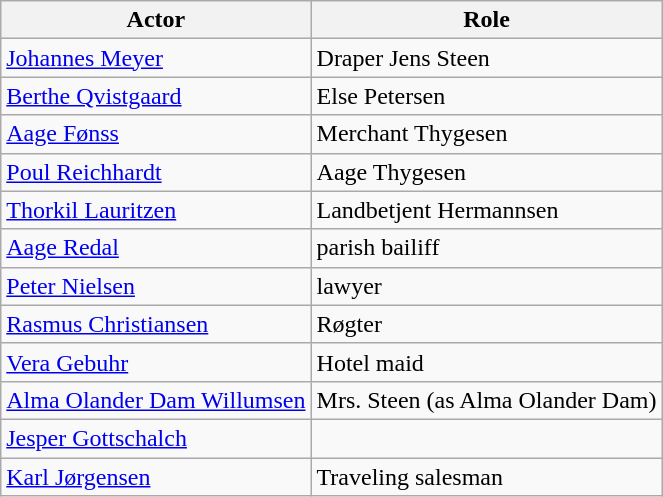<table class="wikitable">
<tr>
<th>Actor</th>
<th>Role</th>
</tr>
<tr>
<td><a href='#'>Johannes Meyer</a></td>
<td>Draper Jens Steen</td>
</tr>
<tr>
<td><a href='#'>Berthe Qvistgaard</a></td>
<td>Else Petersen</td>
</tr>
<tr>
<td><a href='#'>Aage Fønss</a></td>
<td>Merchant Thygesen</td>
</tr>
<tr>
<td><a href='#'>Poul Reichhardt</a></td>
<td>Aage Thygesen</td>
</tr>
<tr>
<td><a href='#'>Thorkil Lauritzen</a></td>
<td>Landbetjent Hermannsen</td>
</tr>
<tr>
<td><a href='#'>Aage Redal</a></td>
<td>parish bailiff</td>
</tr>
<tr>
<td><a href='#'>Peter Nielsen</a></td>
<td>lawyer</td>
</tr>
<tr>
<td><a href='#'>Rasmus Christiansen</a></td>
<td>Røgter</td>
</tr>
<tr>
<td><a href='#'>Vera Gebuhr</a></td>
<td>Hotel maid</td>
</tr>
<tr>
<td><a href='#'>Alma Olander Dam Willumsen</a></td>
<td>Mrs. Steen (as Alma Olander Dam)</td>
</tr>
<tr>
<td><a href='#'>Jesper Gottschalch</a></td>
<td></td>
</tr>
<tr>
<td><a href='#'>Karl Jørgensen</a></td>
<td>Traveling salesman</td>
</tr>
</table>
